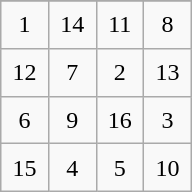<table class="wikitable" style="margin-left:auto;margin-right:auto;text-align:center;width:8em;height:8em;table-layout:fixed;">
<tr>
</tr>
<tr>
<td>1</td>
<td>14</td>
<td>11</td>
<td>8</td>
</tr>
<tr>
<td>12</td>
<td>7</td>
<td>2</td>
<td>13</td>
</tr>
<tr>
<td>6</td>
<td>9</td>
<td>16</td>
<td>3</td>
</tr>
<tr>
<td>15</td>
<td>4</td>
<td>5</td>
<td>10</td>
</tr>
</table>
